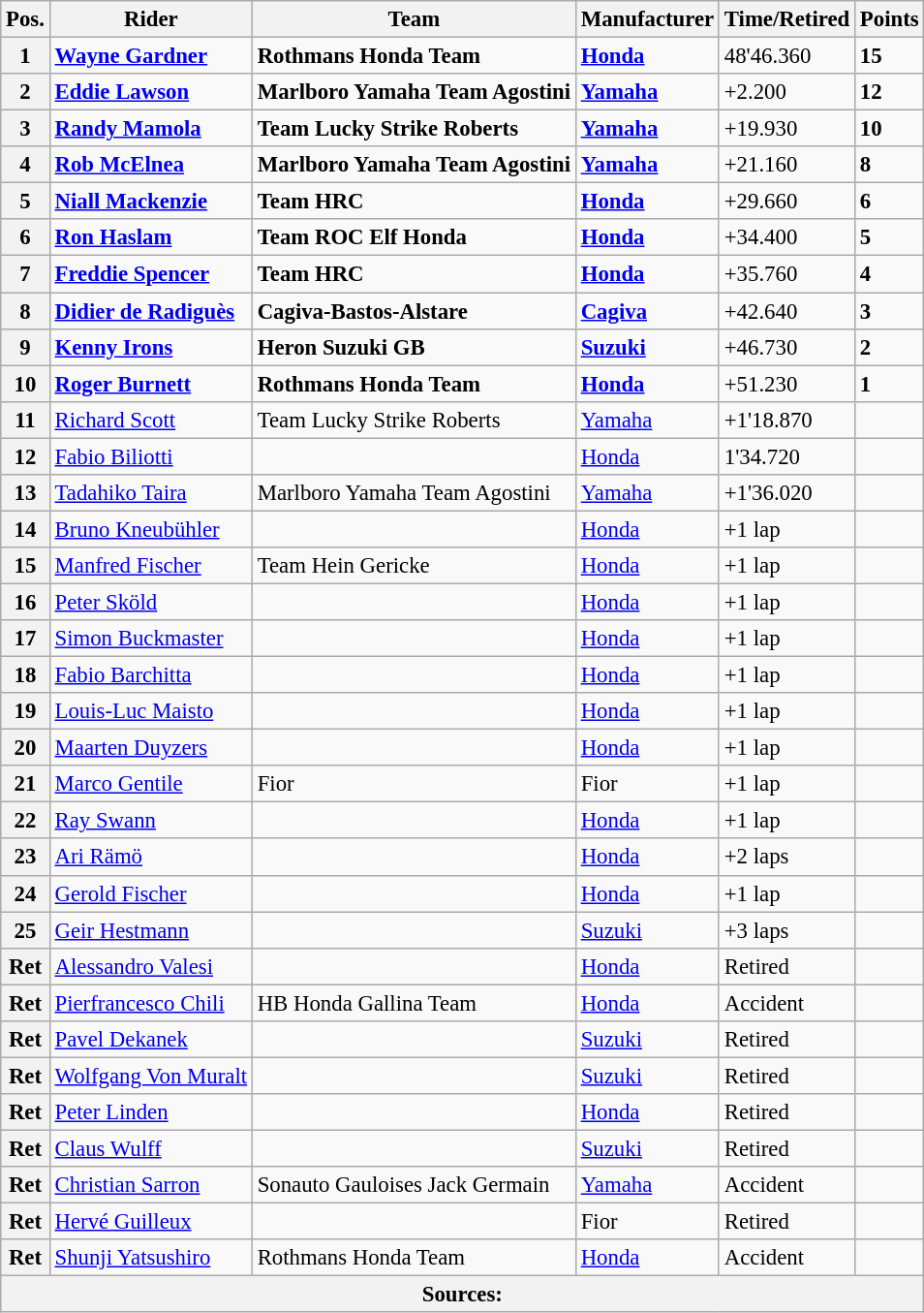<table class="wikitable" style="font-size: 95%;">
<tr>
<th>Pos.</th>
<th>Rider</th>
<th>Team</th>
<th>Manufacturer</th>
<th>Time/Retired</th>
<th>Points</th>
</tr>
<tr>
<th>1</th>
<td> <strong><a href='#'>Wayne Gardner</a></strong></td>
<td><strong>Rothmans Honda Team</strong></td>
<td><strong><a href='#'>Honda</a></strong></td>
<td>48'46.360</td>
<td><strong>15</strong></td>
</tr>
<tr>
<th>2</th>
<td> <strong><a href='#'>Eddie Lawson</a></strong></td>
<td><strong>Marlboro Yamaha Team Agostini</strong></td>
<td><strong><a href='#'>Yamaha</a></strong></td>
<td>+2.200</td>
<td><strong>12</strong></td>
</tr>
<tr>
<th>3</th>
<td> <strong><a href='#'>Randy Mamola</a></strong></td>
<td><strong>Team Lucky Strike Roberts</strong></td>
<td><strong><a href='#'>Yamaha</a></strong></td>
<td>+19.930</td>
<td><strong>10</strong></td>
</tr>
<tr>
<th>4</th>
<td> <strong><a href='#'>Rob McElnea</a></strong></td>
<td><strong>Marlboro Yamaha Team Agostini</strong></td>
<td><strong><a href='#'>Yamaha</a></strong></td>
<td>+21.160</td>
<td><strong>8</strong></td>
</tr>
<tr>
<th>5</th>
<td> <strong><a href='#'>Niall Mackenzie</a></strong></td>
<td><strong>Team HRC</strong></td>
<td><strong><a href='#'>Honda</a></strong></td>
<td>+29.660</td>
<td><strong>6</strong></td>
</tr>
<tr>
<th>6</th>
<td> <strong><a href='#'>Ron Haslam</a></strong></td>
<td><strong>Team ROC Elf Honda</strong></td>
<td><strong><a href='#'>Honda</a></strong></td>
<td>+34.400</td>
<td><strong>5</strong></td>
</tr>
<tr>
<th>7</th>
<td> <strong><a href='#'>Freddie Spencer</a></strong></td>
<td><strong>Team HRC</strong></td>
<td><strong><a href='#'>Honda</a></strong></td>
<td>+35.760</td>
<td><strong>4</strong></td>
</tr>
<tr>
<th>8</th>
<td> <strong><a href='#'>Didier de Radiguès</a></strong></td>
<td><strong>Cagiva-Bastos-Alstare</strong></td>
<td><strong><a href='#'>Cagiva</a></strong></td>
<td>+42.640</td>
<td><strong>3</strong></td>
</tr>
<tr>
<th>9</th>
<td> <strong><a href='#'>Kenny Irons</a></strong></td>
<td><strong>Heron Suzuki GB</strong></td>
<td><strong><a href='#'>Suzuki</a></strong></td>
<td>+46.730</td>
<td><strong>2</strong></td>
</tr>
<tr>
<th>10</th>
<td> <strong><a href='#'>Roger Burnett</a></strong></td>
<td><strong>Rothmans Honda Team</strong></td>
<td><strong><a href='#'>Honda</a></strong></td>
<td>+51.230</td>
<td><strong>1</strong></td>
</tr>
<tr>
<th>11</th>
<td> <a href='#'>Richard Scott</a></td>
<td>Team Lucky Strike Roberts</td>
<td><a href='#'>Yamaha</a></td>
<td>+1'18.870</td>
<td></td>
</tr>
<tr>
<th>12</th>
<td> <a href='#'>Fabio Biliotti</a></td>
<td></td>
<td><a href='#'>Honda</a></td>
<td>1'34.720</td>
<td></td>
</tr>
<tr>
<th>13</th>
<td> <a href='#'>Tadahiko Taira</a></td>
<td>Marlboro Yamaha Team Agostini</td>
<td><a href='#'>Yamaha</a></td>
<td>+1'36.020</td>
<td></td>
</tr>
<tr>
<th>14</th>
<td> <a href='#'>Bruno Kneubühler</a></td>
<td></td>
<td><a href='#'>Honda</a></td>
<td>+1 lap</td>
<td></td>
</tr>
<tr>
<th>15</th>
<td> <a href='#'>Manfred Fischer</a></td>
<td>Team Hein Gericke</td>
<td><a href='#'>Honda</a></td>
<td>+1 lap</td>
<td></td>
</tr>
<tr>
<th>16</th>
<td> <a href='#'>Peter Sköld</a></td>
<td></td>
<td><a href='#'>Honda</a></td>
<td>+1 lap</td>
<td></td>
</tr>
<tr>
<th>17</th>
<td> <a href='#'>Simon Buckmaster</a></td>
<td></td>
<td><a href='#'>Honda</a></td>
<td>+1 lap</td>
<td></td>
</tr>
<tr>
<th>18</th>
<td> <a href='#'>Fabio Barchitta</a></td>
<td></td>
<td><a href='#'>Honda</a></td>
<td>+1 lap</td>
<td></td>
</tr>
<tr>
<th>19</th>
<td> <a href='#'>Louis-Luc Maisto</a></td>
<td></td>
<td><a href='#'>Honda</a></td>
<td>+1 lap</td>
<td></td>
</tr>
<tr>
<th>20</th>
<td> <a href='#'>Maarten Duyzers</a></td>
<td></td>
<td><a href='#'>Honda</a></td>
<td>+1 lap</td>
<td></td>
</tr>
<tr>
<th>21</th>
<td> <a href='#'>Marco Gentile</a></td>
<td>Fior</td>
<td>Fior</td>
<td>+1 lap</td>
<td></td>
</tr>
<tr>
<th>22</th>
<td> <a href='#'>Ray Swann</a></td>
<td></td>
<td><a href='#'>Honda</a></td>
<td>+1 lap</td>
<td></td>
</tr>
<tr>
<th>23</th>
<td> <a href='#'>Ari Rämö</a></td>
<td></td>
<td><a href='#'>Honda</a></td>
<td>+2 laps</td>
<td></td>
</tr>
<tr>
<th>24</th>
<td> <a href='#'>Gerold Fischer</a></td>
<td></td>
<td><a href='#'>Honda</a></td>
<td>+1 lap</td>
<td></td>
</tr>
<tr>
<th>25</th>
<td> <a href='#'>Geir Hestmann</a></td>
<td></td>
<td><a href='#'>Suzuki</a></td>
<td>+3 laps</td>
<td></td>
</tr>
<tr>
<th>Ret</th>
<td> <a href='#'>Alessandro Valesi</a></td>
<td></td>
<td><a href='#'>Honda</a></td>
<td>Retired</td>
<td></td>
</tr>
<tr>
<th>Ret</th>
<td> <a href='#'>Pierfrancesco Chili</a></td>
<td>HB Honda Gallina Team</td>
<td><a href='#'>Honda</a></td>
<td>Accident</td>
<td></td>
</tr>
<tr>
<th>Ret</th>
<td> <a href='#'>Pavel Dekanek</a></td>
<td></td>
<td><a href='#'>Suzuki</a></td>
<td>Retired</td>
<td></td>
</tr>
<tr>
<th>Ret</th>
<td> <a href='#'>Wolfgang Von Muralt</a></td>
<td></td>
<td><a href='#'>Suzuki</a></td>
<td>Retired</td>
<td></td>
</tr>
<tr>
<th>Ret</th>
<td> <a href='#'>Peter Linden</a></td>
<td></td>
<td><a href='#'>Honda</a></td>
<td>Retired</td>
<td></td>
</tr>
<tr>
<th>Ret</th>
<td> <a href='#'>Claus Wulff</a></td>
<td></td>
<td><a href='#'>Suzuki</a></td>
<td>Retired</td>
<td></td>
</tr>
<tr>
<th>Ret</th>
<td> <a href='#'>Christian Sarron</a></td>
<td>Sonauto Gauloises Jack Germain</td>
<td><a href='#'>Yamaha</a></td>
<td>Accident</td>
<td></td>
</tr>
<tr>
<th>Ret</th>
<td> <a href='#'>Hervé Guilleux</a></td>
<td></td>
<td>Fior</td>
<td>Retired</td>
<td></td>
</tr>
<tr>
<th>Ret</th>
<td> <a href='#'>Shunji Yatsushiro</a></td>
<td>Rothmans Honda Team</td>
<td><a href='#'>Honda</a></td>
<td>Accident</td>
<td></td>
</tr>
<tr>
<th colspan=8>Sources: </th>
</tr>
</table>
